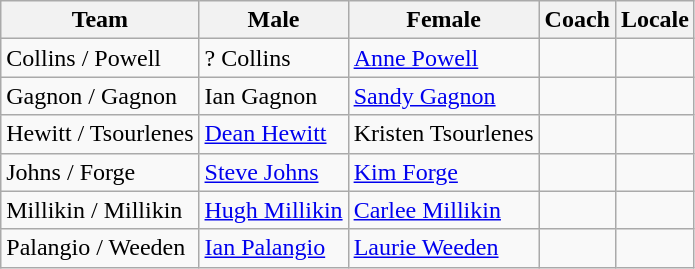<table class="wikitable">
<tr>
<th>Team</th>
<th>Male</th>
<th>Female</th>
<th>Coach</th>
<th>Locale</th>
</tr>
<tr>
<td>Collins / Powell</td>
<td>? Collins</td>
<td><a href='#'>Anne Powell</a></td>
<td></td>
<td></td>
</tr>
<tr>
<td>Gagnon / Gagnon</td>
<td>Ian Gagnon</td>
<td><a href='#'>Sandy Gagnon</a></td>
<td></td>
<td></td>
</tr>
<tr>
<td>Hewitt / Tsourlenes</td>
<td><a href='#'>Dean Hewitt</a></td>
<td>Kristen Tsourlenes</td>
<td></td>
<td></td>
</tr>
<tr>
<td>Johns / Forge</td>
<td><a href='#'>Steve Johns</a></td>
<td><a href='#'>Kim Forge</a></td>
<td></td>
<td></td>
</tr>
<tr>
<td>Millikin / Millikin</td>
<td><a href='#'>Hugh Millikin</a></td>
<td><a href='#'>Carlee Millikin</a></td>
<td></td>
<td></td>
</tr>
<tr>
<td>Palangio / Weeden</td>
<td><a href='#'>Ian Palangio</a></td>
<td><a href='#'>Laurie Weeden</a></td>
<td></td>
<td></td>
</tr>
</table>
